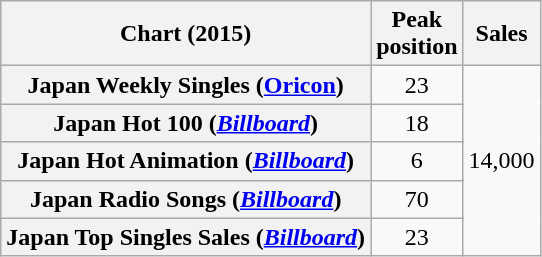<table class="wikitable sortable plainrowheaders" style="text-align:center;">
<tr>
<th scope="col">Chart (2015)</th>
<th scope="col">Peak<br>position</th>
<th scope="col">Sales</th>
</tr>
<tr>
<th scope="row">Japan Weekly Singles (<a href='#'>Oricon</a>)</th>
<td style="text-align:center;">23</td>
<td rowspan="7" style="text-align:left;">14,000</td>
</tr>
<tr>
<th scope="row">Japan Hot 100 (<em><a href='#'>Billboard</a></em>)</th>
<td style="text-align:center;">18</td>
</tr>
<tr>
<th scope="row">Japan Hot Animation (<em><a href='#'>Billboard</a></em>)</th>
<td style="text-align:center;">6</td>
</tr>
<tr>
<th scope="row">Japan Radio Songs (<em><a href='#'>Billboard</a></em>)</th>
<td style="text-align:center;">70</td>
</tr>
<tr>
<th scope="row">Japan Top Singles Sales (<em><a href='#'>Billboard</a></em>)</th>
<td style="text-align:center;">23</td>
</tr>
</table>
